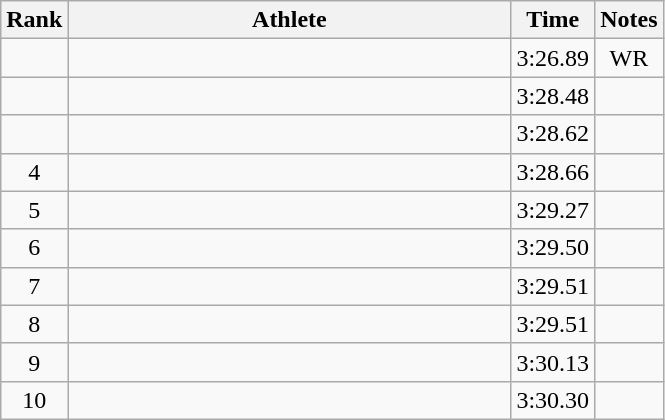<table class="wikitable" style="text-align:center">
<tr>
<th>Rank</th>
<th Style="width:18em">Athlete</th>
<th>Time</th>
<th>Notes</th>
</tr>
<tr>
<td></td>
<td style="text-align:left"></td>
<td>3:26.89</td>
<td>WR</td>
</tr>
<tr>
<td></td>
<td style="text-align:left"></td>
<td>3:28.48</td>
<td></td>
</tr>
<tr>
<td></td>
<td style="text-align:left"></td>
<td>3:28.62</td>
<td></td>
</tr>
<tr>
<td>4</td>
<td style="text-align:left"></td>
<td>3:28.66</td>
<td></td>
</tr>
<tr>
<td>5</td>
<td style="text-align:left"></td>
<td>3:29.27</td>
<td></td>
</tr>
<tr>
<td>6</td>
<td style="text-align:left"></td>
<td>3:29.50</td>
<td></td>
</tr>
<tr>
<td>7</td>
<td style="text-align:left"></td>
<td>3:29.51</td>
<td></td>
</tr>
<tr>
<td>8</td>
<td style="text-align:left"></td>
<td>3:29.51</td>
<td></td>
</tr>
<tr>
<td>9</td>
<td style="text-align:left"></td>
<td>3:30.13</td>
<td></td>
</tr>
<tr>
<td>10</td>
<td style="text-align:left"></td>
<td>3:30.30</td>
<td></td>
</tr>
</table>
